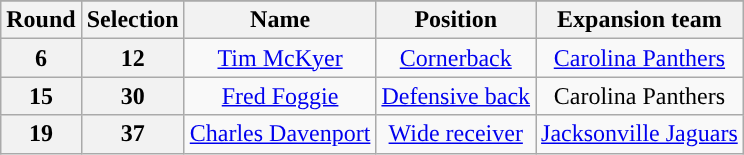<table class="wikitable" style="text-align:center">
<tr>
</tr>
<tr>
<th>Round</th>
<th>Selection</th>
<th>Name</th>
<th>Position</th>
<th>Expansion team</th>
</tr>
<tr>
<th>6</th>
<th>12</th>
<td><a href='#'>Tim McKyer</a></td>
<td><a href='#'>Cornerback</a></td>
<td><a href='#'>Carolina Panthers</a></td>
</tr>
<tr>
<th>15</th>
<th>30</th>
<td><a href='#'>Fred Foggie</a></td>
<td><a href='#'>Defensive back</a></td>
<td>Carolina Panthers</td>
</tr>
<tr>
<th>19</th>
<th>37</th>
<td><a href='#'>Charles Davenport</a></td>
<td><a href='#'>Wide receiver</a></td>
<td><a href='#'>Jacksonville Jaguars</a></td>
</tr>
</table>
